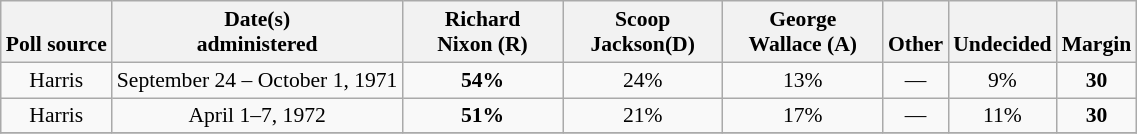<table class="wikitable sortable" style="text-align:center;font-size:90%;line-height:17px">
<tr valign= bottom>
<th>Poll source</th>
<th>Date(s)<br>administered</th>
<th class="unsortable" style="width:100px;">Richard<br>Nixon (R)</th>
<th class="unsortable" style="width:100px;">Scoop<br>Jackson(D)</th>
<th class="unsortable" style="width:100px;">George<br>Wallace (A) </th>
<th class="unsortable">Other</th>
<th class="unsortable">Undecided</th>
<th>Margin</th>
</tr>
<tr>
<td align="center">Harris</td>
<td>September 24 – October 1, 1971</td>
<td><strong>54%</strong></td>
<td align="center">24%</td>
<td align="center">13%</td>
<td align="center">—</td>
<td align="center">9%</td>
<td><strong>30</strong></td>
</tr>
<tr>
<td align="center">Harris</td>
<td>April 1–7, 1972</td>
<td><strong>51%</strong></td>
<td align="center">21%</td>
<td align="center">17%</td>
<td align="center">—</td>
<td align="center">11%</td>
<td><strong>30</strong></td>
</tr>
<tr>
</tr>
</table>
